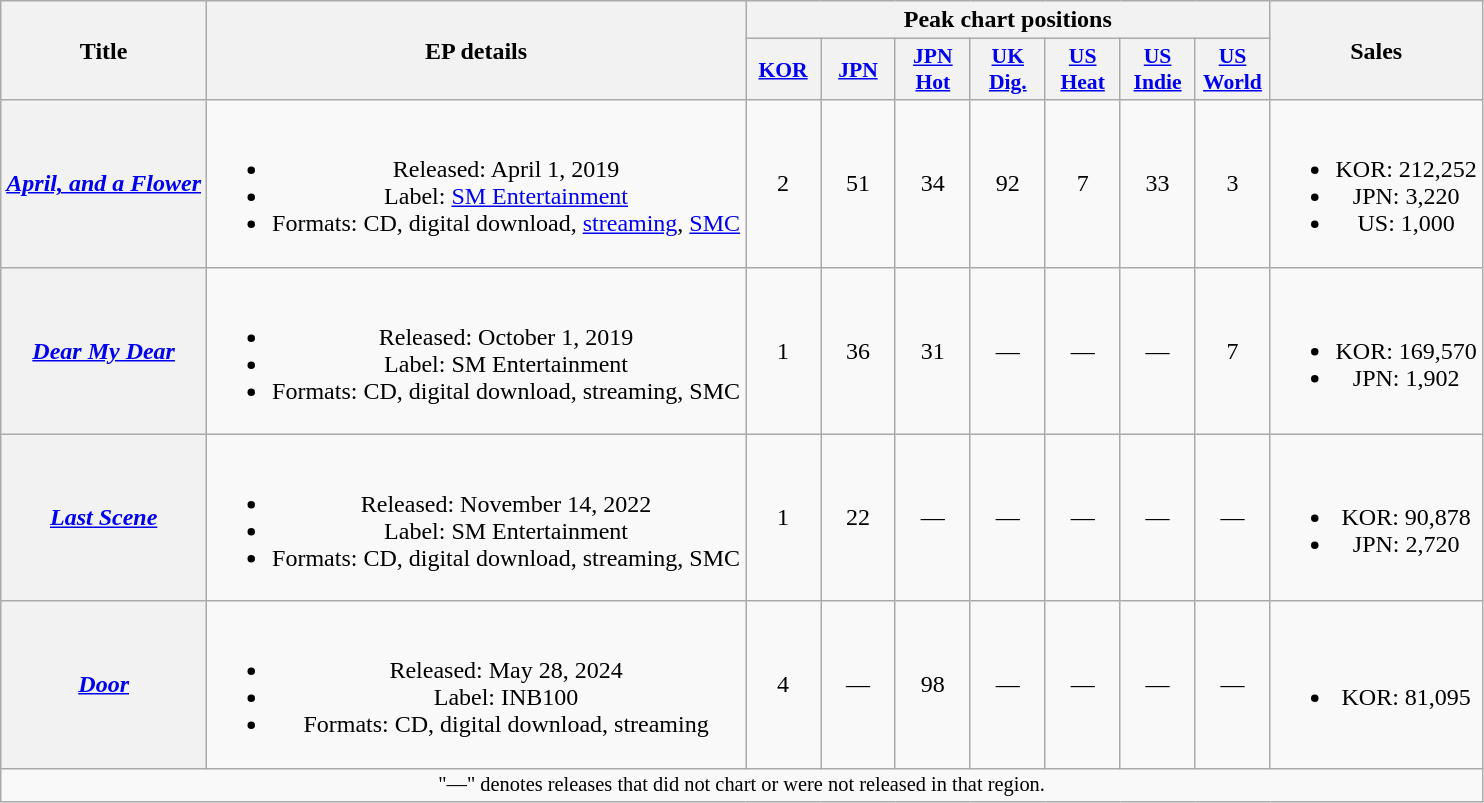<table class="wikitable plainrowheaders" style="text-align:center">
<tr>
<th scope="col" rowspan="2">Title</th>
<th scope="col" rowspan="2">EP details</th>
<th scope="col" colspan="7">Peak chart positions</th>
<th scope="col" rowspan="2">Sales</th>
</tr>
<tr>
<th style="width:3em; font-size:90%"><a href='#'>KOR</a><br></th>
<th style="width:3em; font-size:90%"><a href='#'>JPN</a><br></th>
<th style="width:3em; font-size:90%"><a href='#'>JPN<br>Hot</a><br></th>
<th style="width:3em; font-size:90%"><a href='#'>UK<br>Dig.</a><br></th>
<th style="width:3em; font-size:90%"><a href='#'>US<br>Heat</a><br></th>
<th style="width:3em; font-size:90%"><a href='#'>US<br>Indie</a><br></th>
<th style="width:3em; font-size:90%"><a href='#'>US<br>World</a><br></th>
</tr>
<tr>
<th scope="row"><em><a href='#'>April, and a Flower</a></em></th>
<td><br><ul><li>Released: April 1, 2019</li><li>Label: <a href='#'>SM Entertainment</a></li><li>Formats: CD, digital download, <a href='#'>streaming</a>, <a href='#'>SMC</a></li></ul></td>
<td>2</td>
<td>51</td>
<td>34</td>
<td>92</td>
<td>7</td>
<td>33</td>
<td>3</td>
<td><br><ul><li>KOR: 212,252</li><li>JPN: 3,220</li><li>US: 1,000</li></ul></td>
</tr>
<tr>
<th scope="row"><em><a href='#'>Dear My Dear</a></em></th>
<td><br><ul><li>Released: October 1, 2019</li><li>Label: SM Entertainment</li><li>Formats: CD, digital download, streaming, SMC</li></ul></td>
<td>1</td>
<td>36</td>
<td>31</td>
<td>—</td>
<td>—</td>
<td>—</td>
<td>7</td>
<td><br><ul><li>KOR: 169,570</li><li>JPN: 1,902 </li></ul></td>
</tr>
<tr>
<th scope="row"><em><a href='#'>Last Scene</a></em></th>
<td><br><ul><li>Released: November 14, 2022</li><li>Label: SM Entertainment</li><li>Formats: CD, digital download, streaming, SMC</li></ul></td>
<td>1</td>
<td>22</td>
<td>—</td>
<td>—</td>
<td>—</td>
<td>—</td>
<td>—</td>
<td><br><ul><li>KOR: 90,878</li><li>JPN: 2,720 </li></ul></td>
</tr>
<tr>
<th scope="row"><em><a href='#'>Door</a></em></th>
<td><br><ul><li>Released: May 28, 2024</li><li>Label: INB100</li><li>Formats: CD, digital download, streaming</li></ul></td>
<td>4</td>
<td>—</td>
<td>98</td>
<td>—</td>
<td>—</td>
<td>—</td>
<td>—</td>
<td><br><ul><li>KOR: 81,095</li></ul></td>
</tr>
<tr>
<td colspan="11" style="font-size:85%">"—" denotes releases that did not chart or were not released in that region.</td>
</tr>
</table>
